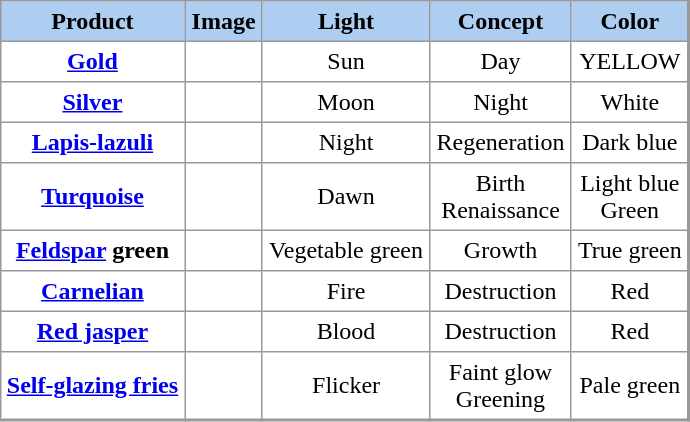<table align="center" rules="all" cellspacing="0" cellpadding="4" style="border: 1px solid #999; border-right: 2px solid #999; border-bottom:2px solid #999; text-align:center; background: #FFFFFF">
<tr style="background: #adcdf1;">
<th>Product</th>
<th>Image</th>
<th>Light</th>
<th>Concept</th>
<th>Color</th>
</tr>
<tr>
<th><a href='#'>Gold</a></th>
<td></td>
<td>Sun</td>
<td>Day</td>
<td>YELLOW</td>
</tr>
<tr>
<th><a href='#'>Silver</a></th>
<td></td>
<td>Moon</td>
<td>Night</td>
<td>White</td>
</tr>
<tr>
<th><a href='#'>Lapis-lazuli</a></th>
<td></td>
<td>Night</td>
<td>Regeneration</td>
<td>Dark blue</td>
</tr>
<tr>
<th><a href='#'>Turquoise</a></th>
<td></td>
<td>Dawn</td>
<td>Birth<br>Renaissance</td>
<td>Light blue<br>Green</td>
</tr>
<tr>
<th><a href='#'>Feldspar</a> green</th>
<td></td>
<td>Vegetable green</td>
<td>Growth</td>
<td>True green</td>
</tr>
<tr>
<th><a href='#'>Carnelian</a></th>
<td></td>
<td>Fire</td>
<td>Destruction</td>
<td>Red</td>
</tr>
<tr>
<th><a href='#'>Red jasper</a></th>
<td></td>
<td>Blood</td>
<td>Destruction</td>
<td>Red</td>
</tr>
<tr>
<th><a href='#'>Self-glazing fries</a></th>
<td></td>
<td>Flicker</td>
<td>Faint glow<br>Greening</td>
<td>Pale green</td>
</tr>
</table>
